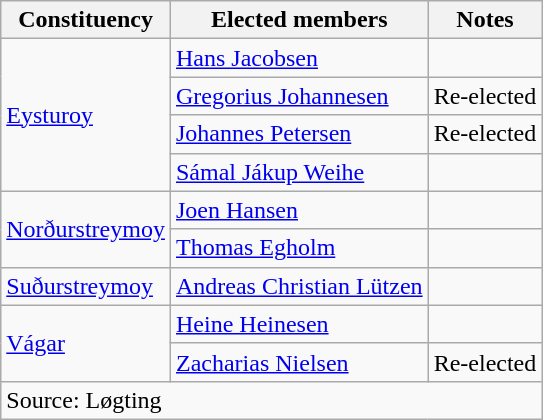<table class=wikitable>
<tr>
<th>Constituency</th>
<th>Elected members</th>
<th>Notes</th>
</tr>
<tr>
<td rowspan=4><a href='#'>Eysturoy</a></td>
<td><a href='#'>Hans Jacobsen</a></td>
<td></td>
</tr>
<tr>
<td><a href='#'>Gregorius Johannesen</a></td>
<td>Re-elected</td>
</tr>
<tr>
<td><a href='#'>Johannes Petersen</a></td>
<td>Re-elected</td>
</tr>
<tr>
<td><a href='#'>Sámal Jákup Weihe</a></td>
<td></td>
</tr>
<tr>
<td rowspan=2><a href='#'>Norðurstreymoy</a></td>
<td><a href='#'>Joen Hansen</a></td>
<td></td>
</tr>
<tr>
<td><a href='#'>Thomas Egholm</a></td>
<td></td>
</tr>
<tr>
<td><a href='#'>Suðurstreymoy</a></td>
<td><a href='#'>Andreas Christian Lützen</a></td>
<td></td>
</tr>
<tr>
<td rowspan=2><a href='#'>Vágar</a></td>
<td><a href='#'>Heine Heinesen</a></td>
<td></td>
</tr>
<tr>
<td><a href='#'>Zacharias Nielsen</a></td>
<td>Re-elected</td>
</tr>
<tr>
<td colspan=3>Source: Løgting</td>
</tr>
</table>
